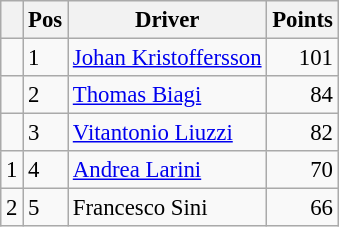<table class="wikitable" style="font-size: 95%;">
<tr>
<th></th>
<th>Pos</th>
<th>Driver</th>
<th>Points</th>
</tr>
<tr>
<td align="left"></td>
<td>1</td>
<td> <a href='#'>Johan Kristoffersson</a></td>
<td align="right">101</td>
</tr>
<tr>
<td align="left"></td>
<td>2</td>
<td> <a href='#'>Thomas Biagi</a></td>
<td align="right">84</td>
</tr>
<tr>
<td align="left"></td>
<td>3</td>
<td> <a href='#'>Vitantonio Liuzzi</a></td>
<td align="right">82</td>
</tr>
<tr>
<td align="left"> 1</td>
<td>4</td>
<td> <a href='#'>Andrea Larini</a></td>
<td align="right">70</td>
</tr>
<tr>
<td align="left"> 2</td>
<td>5</td>
<td> Francesco Sini</td>
<td align="right">66</td>
</tr>
</table>
